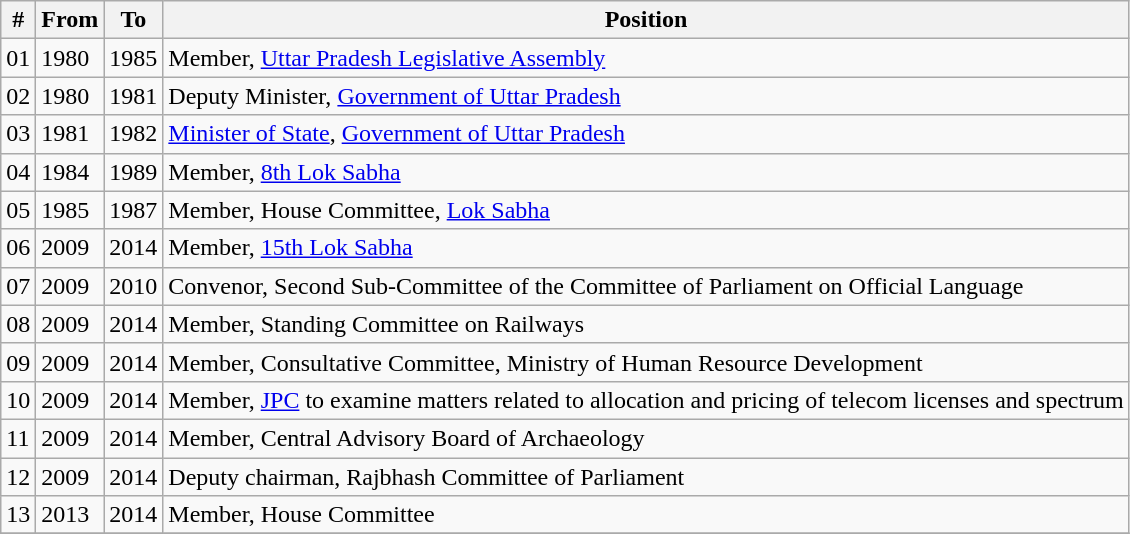<table class="wikitable sortable">
<tr>
<th>#</th>
<th>From</th>
<th>To</th>
<th>Position</th>
</tr>
<tr>
<td>01</td>
<td>1980</td>
<td>1985</td>
<td>Member, <a href='#'>Uttar Pradesh Legislative Assembly</a></td>
</tr>
<tr>
<td>02</td>
<td>1980</td>
<td>1981</td>
<td>Deputy Minister, <a href='#'>Government of Uttar Pradesh</a></td>
</tr>
<tr>
<td>03</td>
<td>1981</td>
<td>1982</td>
<td><a href='#'>Minister of State</a>, <a href='#'>Government of Uttar Pradesh</a></td>
</tr>
<tr>
<td>04</td>
<td>1984</td>
<td>1989</td>
<td>Member, <a href='#'>8th Lok Sabha</a></td>
</tr>
<tr>
<td>05</td>
<td>1985</td>
<td>1987</td>
<td>Member, House Committee, <a href='#'>Lok Sabha</a></td>
</tr>
<tr>
<td>06</td>
<td>2009</td>
<td>2014</td>
<td>Member, <a href='#'>15th Lok Sabha</a></td>
</tr>
<tr>
<td>07</td>
<td>2009</td>
<td>2010</td>
<td>Convenor, Second Sub-Committee of the Committee of Parliament on Official Language</td>
</tr>
<tr>
<td>08</td>
<td>2009</td>
<td>2014</td>
<td>Member, Standing Committee on Railways</td>
</tr>
<tr>
<td>09</td>
<td>2009</td>
<td>2014</td>
<td>Member, Consultative Committee, Ministry of Human Resource Development</td>
</tr>
<tr>
<td>10</td>
<td>2009</td>
<td>2014</td>
<td>Member, <a href='#'>JPC</a> to examine matters related to allocation and pricing of telecom licenses and spectrum</td>
</tr>
<tr>
<td>11</td>
<td>2009</td>
<td>2014</td>
<td>Member, Central Advisory Board of Archaeology</td>
</tr>
<tr>
<td>12</td>
<td>2009</td>
<td>2014</td>
<td>Deputy chairman, Rajbhash Committee of Parliament</td>
</tr>
<tr>
<td>13</td>
<td>2013</td>
<td>2014</td>
<td>Member, House Committee</td>
</tr>
<tr>
</tr>
</table>
